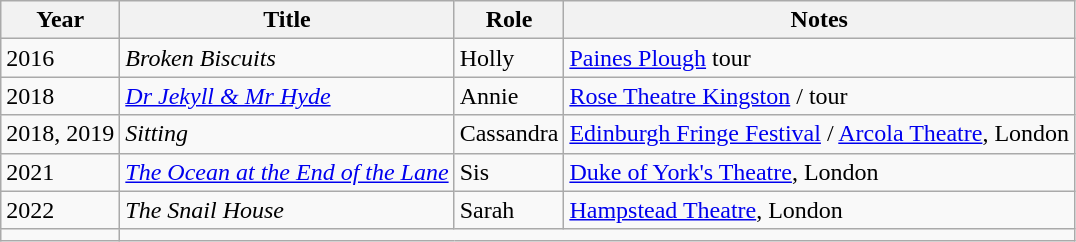<table class="wikitable sortable">
<tr>
<th>Year</th>
<th>Title</th>
<th>Role</th>
<th class="unsortable">Notes</th>
</tr>
<tr>
<td>2016</td>
<td><em>Broken Biscuits</em></td>
<td>Holly</td>
<td><a href='#'>Paines Plough</a> tour</td>
</tr>
<tr>
<td>2018</td>
<td><em><a href='#'>Dr Jekyll & Mr Hyde</a></em></td>
<td>Annie</td>
<td><a href='#'>Rose Theatre Kingston</a> / tour</td>
</tr>
<tr>
<td>2018, 2019</td>
<td><em>Sitting</em></td>
<td>Cassandra</td>
<td><a href='#'>Edinburgh Fringe Festival</a> / <a href='#'>Arcola Theatre</a>, London</td>
</tr>
<tr>
<td>2021</td>
<td><em><a href='#'>The Ocean at the End of the Lane</a></em></td>
<td>Sis</td>
<td><a href='#'>Duke of York's Theatre</a>, London</td>
</tr>
<tr>
<td>2022</td>
<td><em>The Snail House</em></td>
<td>Sarah</td>
<td><a href='#'>Hampstead Theatre</a>, London</td>
</tr>
<tr>
<td></td>
</tr>
</table>
